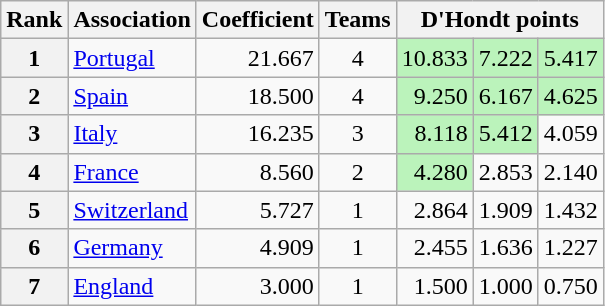<table class="wikitable">
<tr>
<th>Rank</th>
<th>Association</th>
<th>Coefficient</th>
<th>Teams</th>
<th colspan=4>D'Hondt points</th>
</tr>
<tr>
<th>1</th>
<td> <a href='#'>Portugal</a></td>
<td align=right>21.667</td>
<td align=center>4</td>
<td align=right bgcolor=#BBF3BB>10.833</td>
<td align=right bgcolor=#BBF3BB>7.222</td>
<td align=right bgcolor=#BBF3BB>5.417</td>
</tr>
<tr>
<th>2</th>
<td> <a href='#'>Spain</a></td>
<td align=right>18.500</td>
<td align=center>4</td>
<td align=right bgcolor=#BBF3BB>9.250</td>
<td align=right bgcolor=#BBF3BB>6.167</td>
<td align=right bgcolor=#BBF3BB>4.625</td>
</tr>
<tr>
<th>3</th>
<td> <a href='#'>Italy</a></td>
<td align=right>16.235</td>
<td align=center>3</td>
<td align=right bgcolor=#BBF3BB>8.118</td>
<td align=right bgcolor=#BBF3BB>5.412</td>
<td align=right>4.059</td>
</tr>
<tr>
<th>4</th>
<td> <a href='#'>France</a></td>
<td align=right>8.560</td>
<td align=center>2</td>
<td align=right bgcolor=#BBF3BB>4.280</td>
<td align=right>2.853</td>
<td align=right>2.140</td>
</tr>
<tr>
<th>5</th>
<td> <a href='#'>Switzerland</a></td>
<td align=right>5.727</td>
<td align=center>1</td>
<td align=right>2.864</td>
<td align=right>1.909</td>
<td align=right>1.432</td>
</tr>
<tr>
<th>6</th>
<td> <a href='#'>Germany</a></td>
<td align=right>4.909</td>
<td align=center>1</td>
<td align=right>2.455</td>
<td align=right>1.636</td>
<td align=right>1.227</td>
</tr>
<tr>
<th>7</th>
<td> <a href='#'>England</a></td>
<td align=right>3.000</td>
<td align=center>1</td>
<td align=right>1.500</td>
<td align=right>1.000</td>
<td align=right>0.750</td>
</tr>
</table>
